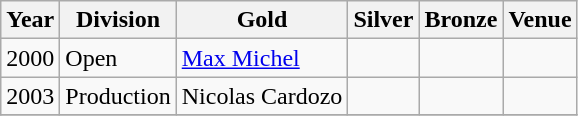<table class="wikitable sortable" style="text-align: left;">
<tr>
<th>Year</th>
<th>Division</th>
<th> Gold</th>
<th> Silver</th>
<th> Bronze</th>
<th>Venue</th>
</tr>
<tr>
<td>2000</td>
<td>Open</td>
<td> <a href='#'>Max Michel</a></td>
<td></td>
<td></td>
<td></td>
</tr>
<tr>
<td>2003</td>
<td>Production</td>
<td> Nicolas Cardozo</td>
<td></td>
<td></td>
<td></td>
</tr>
<tr>
</tr>
</table>
